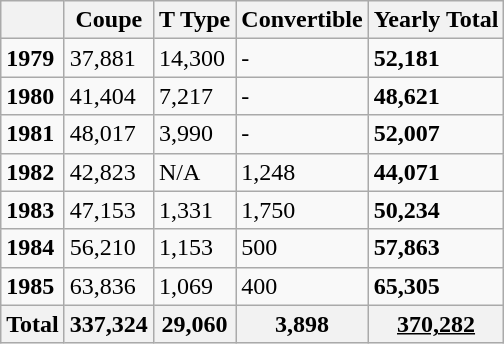<table class="wikitable">
<tr>
<th></th>
<th>Coupe</th>
<th>T Type</th>
<th>Convertible</th>
<th>Yearly Total</th>
</tr>
<tr>
<td><strong>1979</strong></td>
<td>37,881</td>
<td>14,300</td>
<td>-</td>
<td><strong>52,181</strong></td>
</tr>
<tr>
<td><strong>1980</strong></td>
<td>41,404</td>
<td>7,217</td>
<td>-</td>
<td><strong>48,621</strong></td>
</tr>
<tr>
<td><strong>1981</strong></td>
<td>48,017</td>
<td>3,990</td>
<td>-</td>
<td><strong>52,007</strong></td>
</tr>
<tr>
<td><strong>1982</strong></td>
<td>42,823</td>
<td>N/A</td>
<td>1,248</td>
<td><strong>44,071</strong></td>
</tr>
<tr>
<td><strong>1983</strong></td>
<td>47,153</td>
<td>1,331</td>
<td>1,750</td>
<td><strong>50,234</strong></td>
</tr>
<tr>
<td><strong>1984</strong></td>
<td>56,210</td>
<td>1,153</td>
<td>500</td>
<td><strong>57,863</strong></td>
</tr>
<tr>
<td><strong>1985</strong></td>
<td>63,836</td>
<td>1,069</td>
<td>400</td>
<td><strong>65,305</strong></td>
</tr>
<tr>
<th><strong>Total</strong></th>
<th><strong>337,324</strong></th>
<th><strong>29,060</strong></th>
<th><strong>3,898</strong></th>
<th><strong><u>370,282</u></strong></th>
</tr>
</table>
